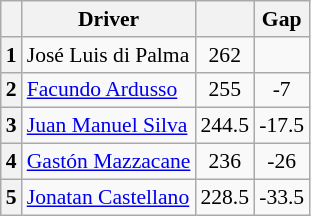<table class="wikitable" style="font-size: 90%;">
<tr>
<th></th>
<th>Driver</th>
<th></th>
<th>Gap</th>
</tr>
<tr>
<th align="center">1</th>
<td> José Luis di Palma</td>
<td align="center">262</td>
<td align="center"></td>
</tr>
<tr>
<th align="center">2</th>
<td> <a href='#'>Facundo Ardusso</a></td>
<td align="center">255</td>
<td align="center">-7</td>
</tr>
<tr>
<th align="center">3</th>
<td> <a href='#'>Juan Manuel Silva</a></td>
<td align="center">244.5</td>
<td align="center">-17.5</td>
</tr>
<tr>
<th align="center">4</th>
<td> <a href='#'>Gastón Mazzacane</a></td>
<td align="center">236</td>
<td align="center">-26</td>
</tr>
<tr>
<th align="center">5</th>
<td> <a href='#'>Jonatan Castellano</a></td>
<td align="center">228.5</td>
<td align="center">-33.5</td>
</tr>
</table>
